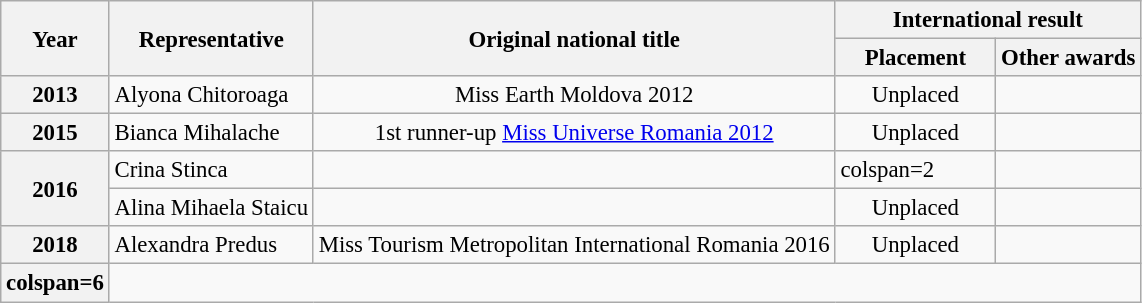<table class="wikitable" style="font-size:95%;">
<tr>
<th rowspan=2>Year</th>
<th rowspan=2>Representative</th>
<th rowspan=2>Original national title</th>
<th colspan=2>International result</th>
</tr>
<tr>
<th width=100px>Placement</th>
<th>Other awards</th>
</tr>
<tr>
<th>2013</th>
<td>Alyona Chitoroaga</td>
<td align=center>Miss Earth Moldova 2012</td>
<td align=center>Unplaced</td>
<td></td>
</tr>
<tr>
<th>2015</th>
<td>Bianca Mihalache</td>
<td align=center>1st runner-up <a href='#'>Miss Universe Romania 2012</a></td>
<td align=center>Unplaced</td>
<td></td>
</tr>
<tr>
<th rowspan=2>2016</th>
<td>Crina Stinca</td>
<td></td>
<td>colspan=2 </td>
</tr>
<tr>
<td>Alina Mihaela Staicu</td>
<td></td>
<td align=center>Unplaced</td>
<td></td>
</tr>
<tr>
<th>2018</th>
<td>Alexandra Predus</td>
<td align=center>Miss Tourism Metropolitan International Romania 2016</td>
<td align=center>Unplaced</td>
<td></td>
</tr>
<tr>
<th>colspan=6 </th>
</tr>
</table>
